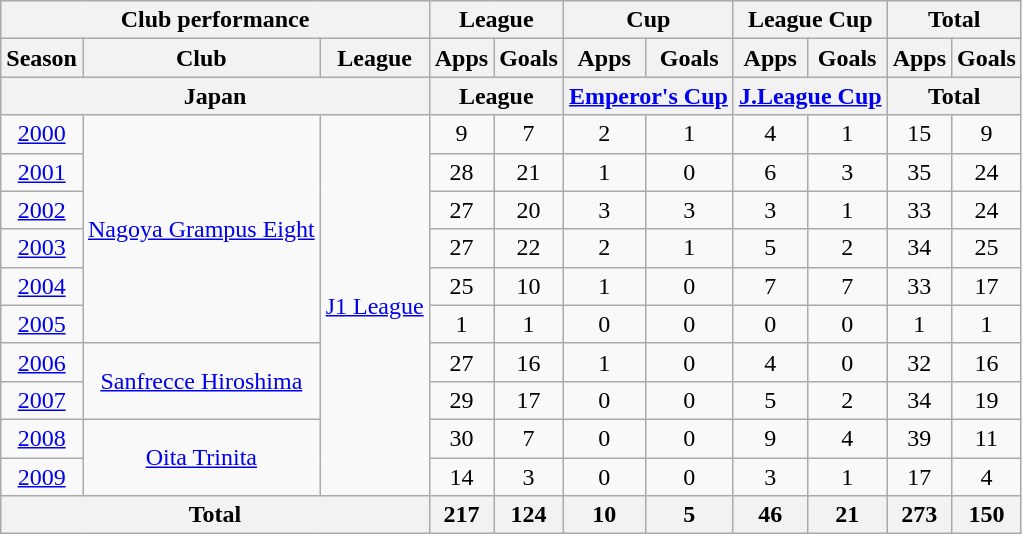<table class="wikitable" style="text-align:center;">
<tr>
<th colspan=3>Club performance</th>
<th colspan=2>League</th>
<th colspan=2>Cup</th>
<th colspan=2>League Cup</th>
<th colspan=2>Total</th>
</tr>
<tr>
<th>Season</th>
<th>Club</th>
<th>League</th>
<th>Apps</th>
<th>Goals</th>
<th>Apps</th>
<th>Goals</th>
<th>Apps</th>
<th>Goals</th>
<th>Apps</th>
<th>Goals</th>
</tr>
<tr>
<th colspan=3>Japan</th>
<th colspan=2>League</th>
<th colspan=2><a href='#'>Emperor's Cup</a></th>
<th colspan=2><a href='#'>J.League Cup</a></th>
<th colspan=2>Total</th>
</tr>
<tr>
<td><a href='#'>2000</a></td>
<td rowspan="6"><a href='#'>Nagoya Grampus Eight</a></td>
<td rowspan="10"><a href='#'>J1 League</a></td>
<td>9</td>
<td>7</td>
<td>2</td>
<td>1</td>
<td>4</td>
<td>1</td>
<td>15</td>
<td>9</td>
</tr>
<tr>
<td><a href='#'>2001</a></td>
<td>28</td>
<td>21</td>
<td>1</td>
<td>0</td>
<td>6</td>
<td>3</td>
<td>35</td>
<td>24</td>
</tr>
<tr>
<td><a href='#'>2002</a></td>
<td>27</td>
<td>20</td>
<td>3</td>
<td>3</td>
<td>3</td>
<td>1</td>
<td>33</td>
<td>24</td>
</tr>
<tr>
<td><a href='#'>2003</a></td>
<td>27</td>
<td>22</td>
<td>2</td>
<td>1</td>
<td>5</td>
<td>2</td>
<td>34</td>
<td>25</td>
</tr>
<tr>
<td><a href='#'>2004</a></td>
<td>25</td>
<td>10</td>
<td>1</td>
<td>0</td>
<td>7</td>
<td>7</td>
<td>33</td>
<td>17</td>
</tr>
<tr>
<td><a href='#'>2005</a></td>
<td>1</td>
<td>1</td>
<td>0</td>
<td>0</td>
<td>0</td>
<td>0</td>
<td>1</td>
<td>1</td>
</tr>
<tr>
<td><a href='#'>2006</a></td>
<td rowspan="2"><a href='#'>Sanfrecce Hiroshima</a></td>
<td>27</td>
<td>16</td>
<td>1</td>
<td>0</td>
<td>4</td>
<td>0</td>
<td>32</td>
<td>16</td>
</tr>
<tr>
<td><a href='#'>2007</a></td>
<td>29</td>
<td>17</td>
<td>0</td>
<td>0</td>
<td>5</td>
<td>2</td>
<td>34</td>
<td>19</td>
</tr>
<tr>
<td><a href='#'>2008</a></td>
<td rowspan="2"><a href='#'>Oita Trinita</a></td>
<td>30</td>
<td>7</td>
<td>0</td>
<td>0</td>
<td>9</td>
<td>4</td>
<td>39</td>
<td>11</td>
</tr>
<tr>
<td><a href='#'>2009</a></td>
<td>14</td>
<td>3</td>
<td>0</td>
<td>0</td>
<td>3</td>
<td>1</td>
<td>17</td>
<td>4</td>
</tr>
<tr>
<th colspan=3>Total</th>
<th>217</th>
<th>124</th>
<th>10</th>
<th>5</th>
<th>46</th>
<th>21</th>
<th>273</th>
<th>150</th>
</tr>
</table>
